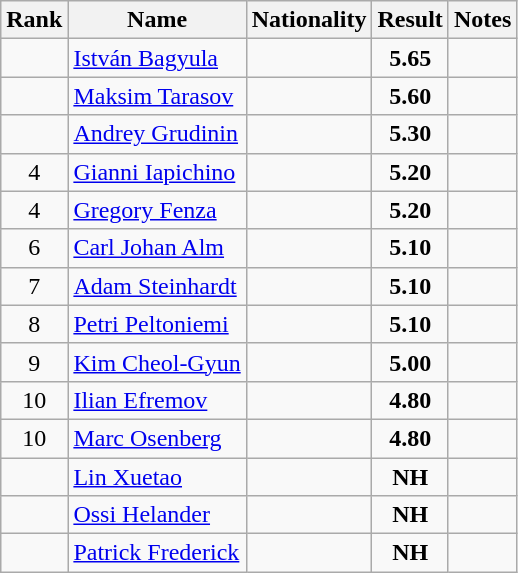<table class="wikitable sortable" style="text-align:center">
<tr>
<th>Rank</th>
<th>Name</th>
<th>Nationality</th>
<th>Result</th>
<th>Notes</th>
</tr>
<tr>
<td></td>
<td align=left><a href='#'>István Bagyula</a></td>
<td align=left></td>
<td><strong>5.65</strong></td>
<td></td>
</tr>
<tr>
<td></td>
<td align=left><a href='#'>Maksim Tarasov</a></td>
<td align=left></td>
<td><strong>5.60</strong></td>
<td></td>
</tr>
<tr>
<td></td>
<td align=left><a href='#'>Andrey Grudinin</a></td>
<td align=left></td>
<td><strong>5.30</strong></td>
<td></td>
</tr>
<tr>
<td>4</td>
<td align=left><a href='#'>Gianni Iapichino</a></td>
<td align=left></td>
<td><strong>5.20</strong></td>
<td></td>
</tr>
<tr>
<td>4</td>
<td align=left><a href='#'>Gregory Fenza</a></td>
<td align=left></td>
<td><strong>5.20</strong></td>
<td></td>
</tr>
<tr>
<td>6</td>
<td align=left><a href='#'>Carl Johan Alm</a></td>
<td align=left></td>
<td><strong>5.10</strong></td>
<td></td>
</tr>
<tr>
<td>7</td>
<td align=left><a href='#'>Adam Steinhardt</a></td>
<td align=left></td>
<td><strong>5.10</strong></td>
<td></td>
</tr>
<tr>
<td>8</td>
<td align=left><a href='#'>Petri Peltoniemi</a></td>
<td align=left></td>
<td><strong>5.10</strong></td>
<td></td>
</tr>
<tr>
<td>9</td>
<td align=left><a href='#'>Kim Cheol-Gyun</a></td>
<td align=left></td>
<td><strong>5.00</strong></td>
<td></td>
</tr>
<tr>
<td>10</td>
<td align=left><a href='#'>Ilian Efremov</a></td>
<td align=left></td>
<td><strong>4.80</strong></td>
<td></td>
</tr>
<tr>
<td>10</td>
<td align=left><a href='#'>Marc Osenberg</a></td>
<td align=left></td>
<td><strong>4.80</strong></td>
<td></td>
</tr>
<tr>
<td></td>
<td align=left><a href='#'>Lin Xuetao</a></td>
<td align=left></td>
<td><strong>NH</strong></td>
<td></td>
</tr>
<tr>
<td></td>
<td align=left><a href='#'>Ossi Helander</a></td>
<td align=left></td>
<td><strong>NH</strong></td>
<td></td>
</tr>
<tr>
<td></td>
<td align=left><a href='#'>Patrick Frederick</a></td>
<td align=left></td>
<td><strong>NH</strong></td>
<td></td>
</tr>
</table>
